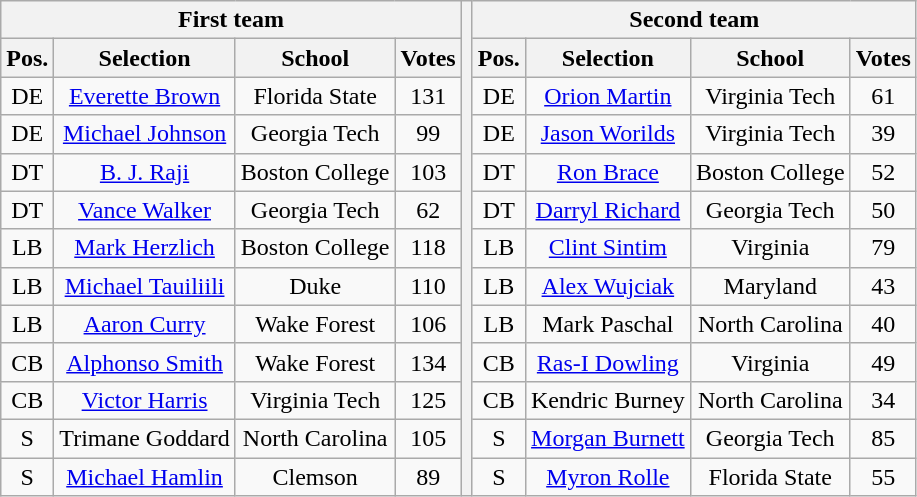<table class="wikitable">
<tr>
<th colspan=4>First team</th>
<th rowspan=13></th>
<th colspan=4>Second team</th>
</tr>
<tr>
<th>Pos.</th>
<th>Selection</th>
<th>School</th>
<th>Votes</th>
<th>Pos.</th>
<th>Selection</th>
<th>School</th>
<th>Votes</th>
</tr>
<tr align=center>
<td>DE</td>
<td><a href='#'>Everette Brown</a></td>
<td>Florida State</td>
<td>131</td>
<td>DE</td>
<td><a href='#'>Orion Martin</a></td>
<td>Virginia Tech</td>
<td>61</td>
</tr>
<tr align=center>
<td>DE</td>
<td><a href='#'>Michael Johnson</a></td>
<td>Georgia Tech</td>
<td>99</td>
<td>DE</td>
<td><a href='#'>Jason Worilds</a></td>
<td>Virginia Tech</td>
<td>39</td>
</tr>
<tr align=center>
<td>DT</td>
<td><a href='#'>B. J. Raji</a></td>
<td>Boston College</td>
<td>103</td>
<td>DT</td>
<td><a href='#'>Ron Brace</a></td>
<td>Boston College</td>
<td>52</td>
</tr>
<tr align=center>
<td>DT</td>
<td><a href='#'>Vance Walker</a></td>
<td>Georgia Tech</td>
<td>62</td>
<td>DT</td>
<td><a href='#'>Darryl Richard</a></td>
<td>Georgia Tech</td>
<td>50</td>
</tr>
<tr align=center>
<td>LB</td>
<td><a href='#'>Mark Herzlich</a></td>
<td>Boston College</td>
<td>118</td>
<td>LB</td>
<td><a href='#'>Clint Sintim</a></td>
<td>Virginia</td>
<td>79</td>
</tr>
<tr align=center>
<td>LB</td>
<td><a href='#'>Michael Tauiliili</a></td>
<td>Duke</td>
<td>110</td>
<td>LB</td>
<td><a href='#'>Alex Wujciak</a></td>
<td>Maryland</td>
<td>43</td>
</tr>
<tr align=center>
<td>LB</td>
<td><a href='#'>Aaron Curry</a></td>
<td>Wake Forest</td>
<td>106</td>
<td>LB</td>
<td>Mark Paschal</td>
<td>North Carolina</td>
<td>40</td>
</tr>
<tr align=center>
<td>CB</td>
<td><a href='#'>Alphonso Smith</a></td>
<td>Wake Forest</td>
<td>134</td>
<td>CB</td>
<td><a href='#'>Ras-I Dowling</a></td>
<td>Virginia</td>
<td>49</td>
</tr>
<tr align=center>
<td>CB</td>
<td><a href='#'>Victor Harris</a></td>
<td>Virginia Tech</td>
<td>125</td>
<td>CB</td>
<td>Kendric Burney</td>
<td>North Carolina</td>
<td>34</td>
</tr>
<tr align=center>
<td>S</td>
<td>Trimane Goddard</td>
<td>North Carolina</td>
<td>105</td>
<td>S</td>
<td><a href='#'>Morgan Burnett</a></td>
<td>Georgia Tech</td>
<td>85</td>
</tr>
<tr align=center>
<td>S</td>
<td><a href='#'>Michael Hamlin</a></td>
<td>Clemson</td>
<td>89</td>
<td>S</td>
<td><a href='#'>Myron Rolle</a></td>
<td>Florida State</td>
<td>55</td>
</tr>
</table>
